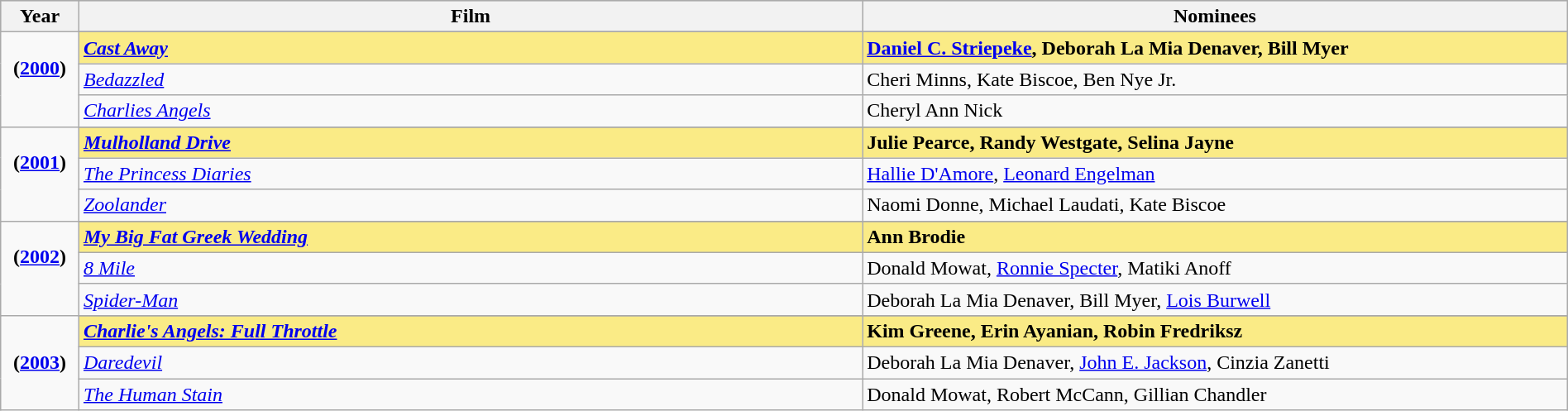<table class="wikitable" style="width:100%">
<tr bgcolor="#bebebe">
<th width="5%">Year</th>
<th width="50%">Film</th>
<th width="45%">Nominees</th>
</tr>
<tr>
<td rowspan=4 style="text-align:center"><strong>(<a href='#'>2000</a>)</strong><br> <br></td>
</tr>
<tr style="background:#FAEB86">
<td><strong><em><a href='#'>Cast Away</a></em></strong></td>
<td><strong><a href='#'>Daniel C. Striepeke</a>, Deborah La Mia Denaver, Bill Myer</strong></td>
</tr>
<tr>
<td><em><a href='#'>Bedazzled</a></em></td>
<td>Cheri Minns, Kate Biscoe, Ben Nye Jr.</td>
</tr>
<tr>
<td><em><a href='#'>Charlies Angels</a></em></td>
<td>Cheryl Ann Nick</td>
</tr>
<tr>
<td rowspan=4 style="text-align:center"><strong>(<a href='#'>2001</a>)</strong><br> <br></td>
</tr>
<tr style="background:#FAEB86">
<td><strong><em><a href='#'>Mulholland Drive</a></em></strong></td>
<td><strong>Julie Pearce, Randy Westgate, Selina Jayne</strong></td>
</tr>
<tr>
<td><em><a href='#'>The Princess Diaries</a></em></td>
<td><a href='#'>Hallie D'Amore</a>, <a href='#'>Leonard Engelman</a></td>
</tr>
<tr>
<td><em><a href='#'>Zoolander</a></em></td>
<td>Naomi Donne, Michael Laudati, Kate Biscoe</td>
</tr>
<tr>
<td rowspan=4 style="text-align:center"><strong>(<a href='#'>2002</a>)</strong><br> <br></td>
</tr>
<tr style="background:#FAEB86">
<td><strong><em><a href='#'>My Big Fat Greek Wedding</a></em></strong></td>
<td><strong>Ann Brodie</strong></td>
</tr>
<tr>
<td><em><a href='#'>8 Mile</a></em></td>
<td>Donald Mowat, <a href='#'>Ronnie Specter</a>, Matiki Anoff</td>
</tr>
<tr>
<td><em><a href='#'>Spider-Man</a></em></td>
<td>Deborah La Mia Denaver, Bill Myer, <a href='#'>Lois Burwell</a></td>
</tr>
<tr>
<td rowspan=4 style="text-align:center"><strong>(<a href='#'>2003</a>)</strong><br></td>
</tr>
<tr style="background:#FAEB86">
<td><strong><em><a href='#'>Charlie's Angels: Full Throttle</a></em></strong></td>
<td><strong>Kim Greene, Erin Ayanian, Robin Fredriksz</strong></td>
</tr>
<tr>
<td><em><a href='#'>Daredevil</a></em></td>
<td>Deborah La Mia Denaver, <a href='#'>John E. Jackson</a>, Cinzia Zanetti</td>
</tr>
<tr>
<td><em><a href='#'>The Human Stain</a></em></td>
<td>Donald Mowat, Robert McCann, Gillian Chandler</td>
</tr>
</table>
